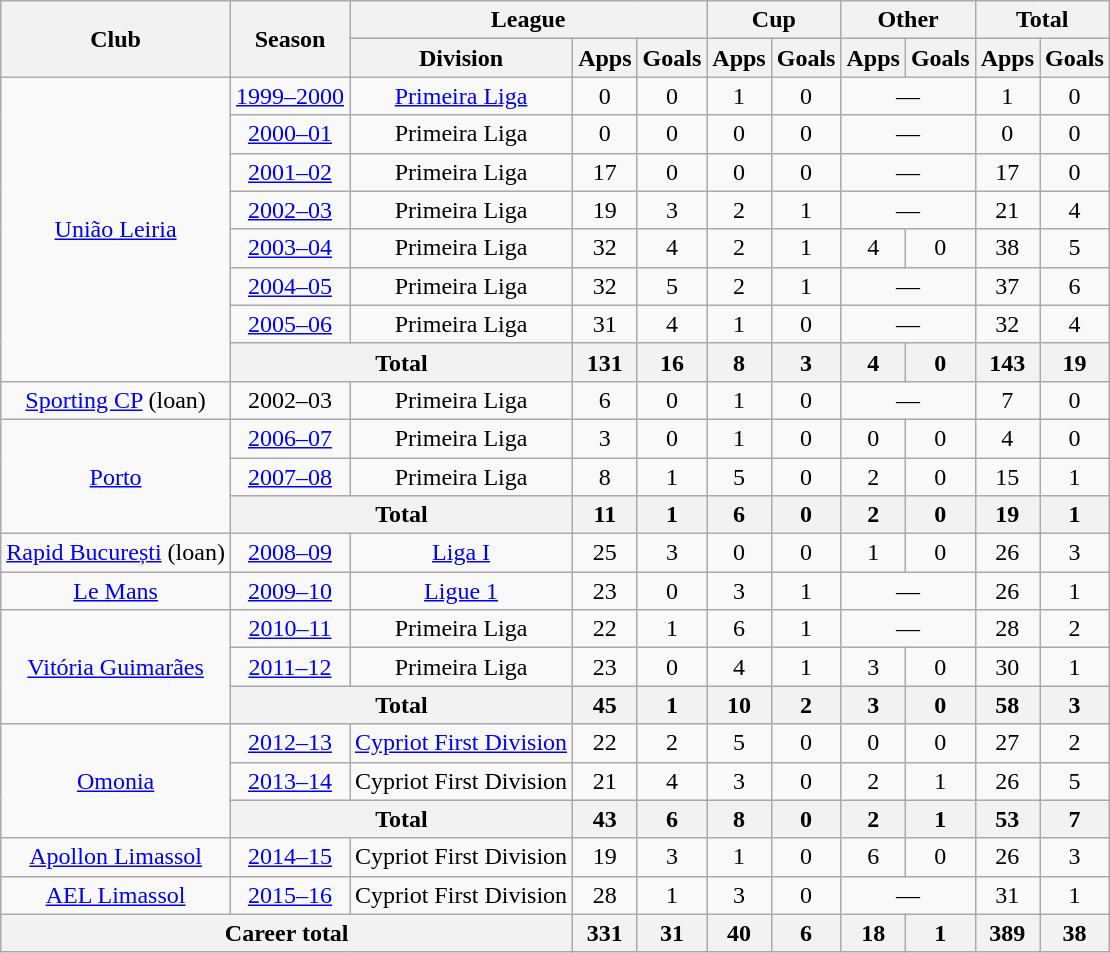<table class="wikitable" style="text-align:center">
<tr>
<th rowspan="2">Club</th>
<th rowspan="2">Season</th>
<th colspan="3">League</th>
<th colspan="2">Cup</th>
<th colspan="2">Other</th>
<th colspan="2">Total</th>
</tr>
<tr>
<th>Division</th>
<th>Apps</th>
<th>Goals</th>
<th>Apps</th>
<th>Goals</th>
<th>Apps</th>
<th>Goals</th>
<th>Apps</th>
<th>Goals</th>
</tr>
<tr>
<td rowspan="8"><a href='#'>União Leiria</a></td>
<td><a href='#'>1999–2000</a></td>
<td><a href='#'>Primeira Liga</a></td>
<td>0</td>
<td>0</td>
<td>1</td>
<td>0</td>
<td colspan="2">—</td>
<td>1</td>
<td>0</td>
</tr>
<tr>
<td><a href='#'>2000–01</a></td>
<td>Primeira Liga</td>
<td>0</td>
<td>0</td>
<td>0</td>
<td>0</td>
<td colspan="2">—</td>
<td>0</td>
<td>0</td>
</tr>
<tr>
<td><a href='#'>2001–02</a></td>
<td>Primeira Liga</td>
<td>17</td>
<td>0</td>
<td>0</td>
<td>0</td>
<td colspan="2">—</td>
<td>17</td>
<td>0</td>
</tr>
<tr>
<td><a href='#'>2002–03</a></td>
<td>Primeira Liga</td>
<td>19</td>
<td>3</td>
<td>2</td>
<td>1</td>
<td colspan="2">—</td>
<td>21</td>
<td>4</td>
</tr>
<tr>
<td><a href='#'>2003–04</a></td>
<td>Primeira Liga</td>
<td>32</td>
<td>4</td>
<td>2</td>
<td>1</td>
<td>4</td>
<td>0</td>
<td>38</td>
<td>5</td>
</tr>
<tr>
<td><a href='#'>2004–05</a></td>
<td>Primeira Liga</td>
<td>32</td>
<td>5</td>
<td>2</td>
<td>1</td>
<td colspan="2">—</td>
<td>37</td>
<td>6</td>
</tr>
<tr>
<td><a href='#'>2005–06</a></td>
<td>Primeira Liga</td>
<td>31</td>
<td>4</td>
<td>1</td>
<td>0</td>
<td colspan="2">—</td>
<td>32</td>
<td>4</td>
</tr>
<tr>
<th colspan="2">Total</th>
<th>131</th>
<th>16</th>
<th>8</th>
<th>3</th>
<th>4</th>
<th>0</th>
<th>143</th>
<th>19</th>
</tr>
<tr>
<td><a href='#'>Sporting CP</a> (loan)</td>
<td>2002–03</td>
<td>Primeira Liga</td>
<td>6</td>
<td>0</td>
<td>1</td>
<td>0</td>
<td colspan="2">—</td>
<td>7</td>
<td>0</td>
</tr>
<tr>
<td rowspan="3"><a href='#'>Porto</a></td>
<td><a href='#'>2006–07</a></td>
<td>Primeira Liga</td>
<td>3</td>
<td>0</td>
<td>1</td>
<td>0</td>
<td>0</td>
<td>0</td>
<td>4</td>
<td>0</td>
</tr>
<tr>
<td><a href='#'>2007–08</a></td>
<td>Primeira Liga</td>
<td>8</td>
<td>1</td>
<td>5</td>
<td>0</td>
<td>2</td>
<td>0</td>
<td>15</td>
<td>1</td>
</tr>
<tr>
<th colspan="2">Total</th>
<th>11</th>
<th>1</th>
<th>6</th>
<th>0</th>
<th>2</th>
<th>0</th>
<th>19</th>
<th>1</th>
</tr>
<tr>
<td><a href='#'>Rapid București</a> (loan)</td>
<td><a href='#'>2008–09</a></td>
<td><a href='#'>Liga I</a></td>
<td>25</td>
<td>3</td>
<td>0</td>
<td>0</td>
<td>1</td>
<td>0</td>
<td>26</td>
<td>3</td>
</tr>
<tr>
<td><a href='#'>Le Mans</a></td>
<td><a href='#'>2009–10</a></td>
<td><a href='#'>Ligue 1</a></td>
<td>23</td>
<td>0</td>
<td>3</td>
<td>1</td>
<td colspan="2">—</td>
<td>26</td>
<td>1</td>
</tr>
<tr>
<td rowspan="3"><a href='#'>Vitória Guimarães</a></td>
<td><a href='#'>2010–11</a></td>
<td>Primeira Liga</td>
<td>22</td>
<td>1</td>
<td>6</td>
<td>1</td>
<td colspan="2">—</td>
<td>28</td>
<td>2</td>
</tr>
<tr>
<td><a href='#'>2011–12</a></td>
<td>Primeira Liga</td>
<td>23</td>
<td>0</td>
<td>4</td>
<td>1</td>
<td>3</td>
<td>0</td>
<td>30</td>
<td>1</td>
</tr>
<tr>
<th colspan="2">Total</th>
<th>45</th>
<th>1</th>
<th>10</th>
<th>2</th>
<th>3</th>
<th>0</th>
<th>58</th>
<th>3</th>
</tr>
<tr>
<td rowspan="3"><a href='#'>Omonia</a></td>
<td><a href='#'>2012–13</a></td>
<td><a href='#'>Cypriot First Division</a></td>
<td>22</td>
<td>2</td>
<td>5</td>
<td>0</td>
<td>0</td>
<td>0</td>
<td>27</td>
<td>2</td>
</tr>
<tr>
<td><a href='#'>2013–14</a></td>
<td>Cypriot First Division</td>
<td>21</td>
<td>4</td>
<td>3</td>
<td>0</td>
<td>2</td>
<td>1</td>
<td>26</td>
<td>5</td>
</tr>
<tr>
<th colspan="2">Total</th>
<th>43</th>
<th>6</th>
<th>8</th>
<th>0</th>
<th>2</th>
<th>1</th>
<th>53</th>
<th>7</th>
</tr>
<tr>
<td><a href='#'>Apollon Limassol</a></td>
<td><a href='#'>2014–15</a></td>
<td>Cypriot First Division</td>
<td>19</td>
<td>3</td>
<td>1</td>
<td>0</td>
<td>6</td>
<td>0</td>
<td>26</td>
<td>3</td>
</tr>
<tr>
<td><a href='#'>AEL Limassol</a></td>
<td><a href='#'>2015–16</a></td>
<td>Cypriot First Division</td>
<td>28</td>
<td>1</td>
<td>3</td>
<td>0</td>
<td colspan="2">—</td>
<td>31</td>
<td>1</td>
</tr>
<tr>
<th colspan="3">Career total</th>
<th>331</th>
<th>31</th>
<th>40</th>
<th>6</th>
<th>18</th>
<th>1</th>
<th>389</th>
<th>38</th>
</tr>
</table>
